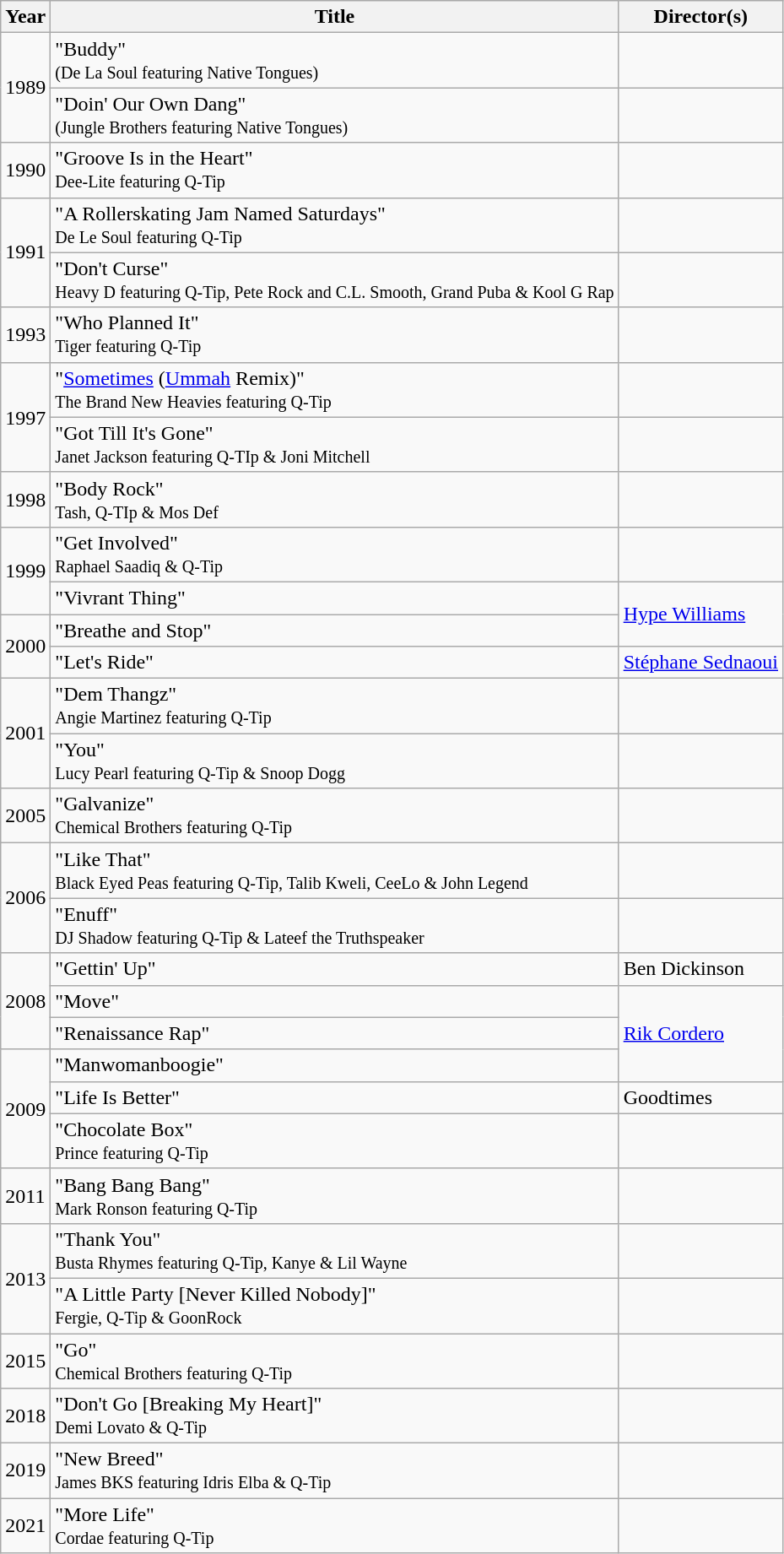<table class="wikitable">
<tr>
<th>Year</th>
<th>Title</th>
<th>Director(s)</th>
</tr>
<tr>
<td rowspan="2">1989</td>
<td>"Buddy"<br><small>(De La Soul featuring Native Tongues)</small></td>
<td></td>
</tr>
<tr>
<td>"Doin' Our Own Dang"<br><small>(Jungle Brothers featuring Native Tongues)</small></td>
<td></td>
</tr>
<tr>
<td>1990</td>
<td>"Groove Is in the Heart"<br><small>Dee-Lite featuring Q-Tip</small></td>
<td></td>
</tr>
<tr>
<td rowspan="2">1991</td>
<td>"A Rollerskating Jam Named Saturdays"<br><small>De Le Soul featuring Q-Tip</small></td>
<td></td>
</tr>
<tr>
<td>"Don't Curse"<br><small>Heavy D featuring Q-Tip, Pete Rock and C.L. Smooth, Grand Puba & Kool G Rap</small></td>
<td></td>
</tr>
<tr>
<td>1993</td>
<td>"Who Planned It"<br><small>Tiger featuring Q-Tip</small></td>
<td></td>
</tr>
<tr>
<td rowspan="2">1997</td>
<td>"<a href='#'>Sometimes</a> (<a href='#'>Ummah</a> Remix)"<br><small>The Brand New Heavies featuring Q-Tip</small></td>
<td></td>
</tr>
<tr>
<td>"Got Till It's Gone"<br><small>Janet Jackson featuring Q-TIp & Joni Mitchell</small></td>
<td></td>
</tr>
<tr>
<td>1998</td>
<td>"Body Rock"<br><small>Tash, Q-TIp & Mos Def</small></td>
<td></td>
</tr>
<tr>
<td rowspan="2">1999</td>
<td>"Get Involved"<br><small>Raphael Saadiq & Q-Tip</small></td>
<td></td>
</tr>
<tr>
<td>"Vivrant Thing"</td>
<td rowspan="2"><a href='#'>Hype Williams</a></td>
</tr>
<tr>
<td rowspan="2">2000</td>
<td>"Breathe and Stop"</td>
</tr>
<tr>
<td>"Let's Ride"</td>
<td><a href='#'>Stéphane Sednaoui</a></td>
</tr>
<tr>
<td rowspan="2">2001</td>
<td>"Dem Thangz"<br><small>Angie Martinez featuring Q-Tip</small></td>
<td></td>
</tr>
<tr>
<td>"You"<br><small>Lucy Pearl featuring Q-Tip & Snoop Dogg</small></td>
<td></td>
</tr>
<tr>
<td>2005</td>
<td>"Galvanize"<br><small>Chemical Brothers featuring Q-Tip</small></td>
<td></td>
</tr>
<tr>
<td rowspan="2">2006</td>
<td>"Like That"<br><small>Black Eyed Peas featuring Q-Tip, Talib Kweli, CeeLo & John Legend</small></td>
<td></td>
</tr>
<tr>
<td>"Enuff"<br><small>DJ Shadow featuring Q-Tip & Lateef the Truthspeaker</small></td>
<td></td>
</tr>
<tr>
<td rowspan="3">2008</td>
<td>"Gettin' Up"</td>
<td>Ben Dickinson</td>
</tr>
<tr>
<td>"Move"</td>
<td rowspan="3"><a href='#'>Rik Cordero</a></td>
</tr>
<tr>
<td>"Renaissance Rap"</td>
</tr>
<tr>
<td rowspan="3">2009</td>
<td>"Manwomanboogie"</td>
</tr>
<tr>
<td>"Life Is Better"</td>
<td>Goodtimes</td>
</tr>
<tr>
<td>"Chocolate Box"<br><small>Prince featuring Q-Tip</small></td>
<td></td>
</tr>
<tr>
<td>2011</td>
<td>"Bang Bang Bang"<br><small>Mark Ronson featuring Q-Tip</small></td>
<td></td>
</tr>
<tr>
<td rowspan="2">2013</td>
<td>"Thank You"<br><small>Busta Rhymes featuring Q-Tip, Kanye & Lil Wayne</small></td>
<td></td>
</tr>
<tr>
<td>"A Little Party [Never Killed Nobody]"<br><small>Fergie, Q-Tip & GoonRock</small></td>
<td></td>
</tr>
<tr>
<td>2015</td>
<td>"Go"<br><small>Chemical Brothers featuring Q-Tip</small></td>
<td></td>
</tr>
<tr>
<td>2018</td>
<td>"Don't Go [Breaking My Heart]"<br><small>Demi Lovato & Q-Tip</small></td>
<td></td>
</tr>
<tr>
<td>2019</td>
<td>"New Breed"<br><small>James BKS featuring Idris Elba & Q-Tip</small></td>
<td></td>
</tr>
<tr>
<td>2021</td>
<td>"More Life"<br><small>Cordae featuring Q-Tip</small></td>
<td></td>
</tr>
</table>
